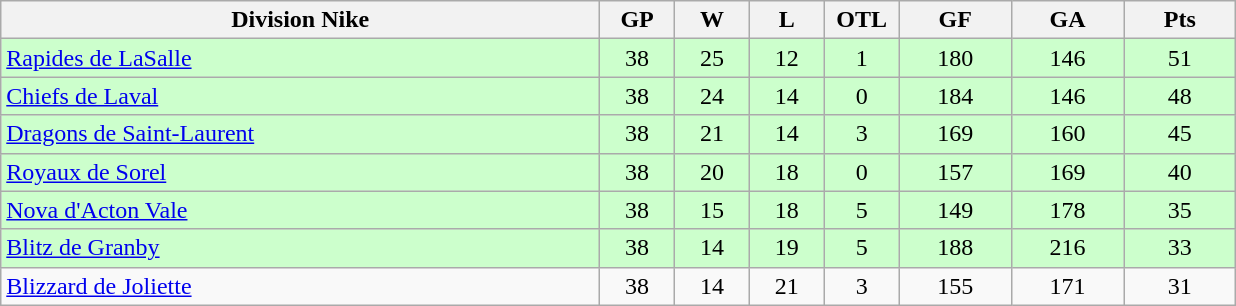<table class="wikitable">
<tr>
<th width="40%" bgcolor="#e0e0e0">Division Nike</th>
<th width="5%" bgcolor="#e0e0e0">GP</th>
<th width="5%" bgcolor="#e0e0e0">W</th>
<th width="5%" bgcolor="#e0e0e0">L</th>
<th width="5%" bgcolor="#e0e0e0">OTL</th>
<th width="7.5%" bgcolor="#e0e0e0">GF</th>
<th width="7.5%" bgcolor="#e0e0e0">GA</th>
<th width="7.5%" bgcolor="#e0e0e0">Pts</th>
</tr>
<tr align="center" bgcolor="#CCFFCC">
<td align="left"><a href='#'>Rapides de LaSalle</a></td>
<td>38</td>
<td>25</td>
<td>12</td>
<td>1</td>
<td>180</td>
<td>146</td>
<td>51</td>
</tr>
<tr align="center" bgcolor="#CCFFCC">
<td align="left"><a href='#'>Chiefs de Laval</a></td>
<td>38</td>
<td>24</td>
<td>14</td>
<td>0</td>
<td>184</td>
<td>146</td>
<td>48</td>
</tr>
<tr align="center" bgcolor="#CCFFCC">
<td align="left"><a href='#'>Dragons de Saint-Laurent</a></td>
<td>38</td>
<td>21</td>
<td>14</td>
<td>3</td>
<td>169</td>
<td>160</td>
<td>45</td>
</tr>
<tr align="center" bgcolor="#CCFFCC">
<td align="left"><a href='#'>Royaux de Sorel</a></td>
<td>38</td>
<td>20</td>
<td>18</td>
<td>0</td>
<td>157</td>
<td>169</td>
<td>40</td>
</tr>
<tr align="center" bgcolor="#CCFFCC">
<td align="left"><a href='#'>Nova d'Acton Vale</a></td>
<td>38</td>
<td>15</td>
<td>18</td>
<td>5</td>
<td>149</td>
<td>178</td>
<td>35</td>
</tr>
<tr align="center" bgcolor="#CCFFCC">
<td align="left"><a href='#'>Blitz de Granby</a></td>
<td>38</td>
<td>14</td>
<td>19</td>
<td>5</td>
<td>188</td>
<td>216</td>
<td>33</td>
</tr>
<tr align="center">
<td align="left"><a href='#'>Blizzard de Joliette</a></td>
<td>38</td>
<td>14</td>
<td>21</td>
<td>3</td>
<td>155</td>
<td>171</td>
<td>31</td>
</tr>
</table>
